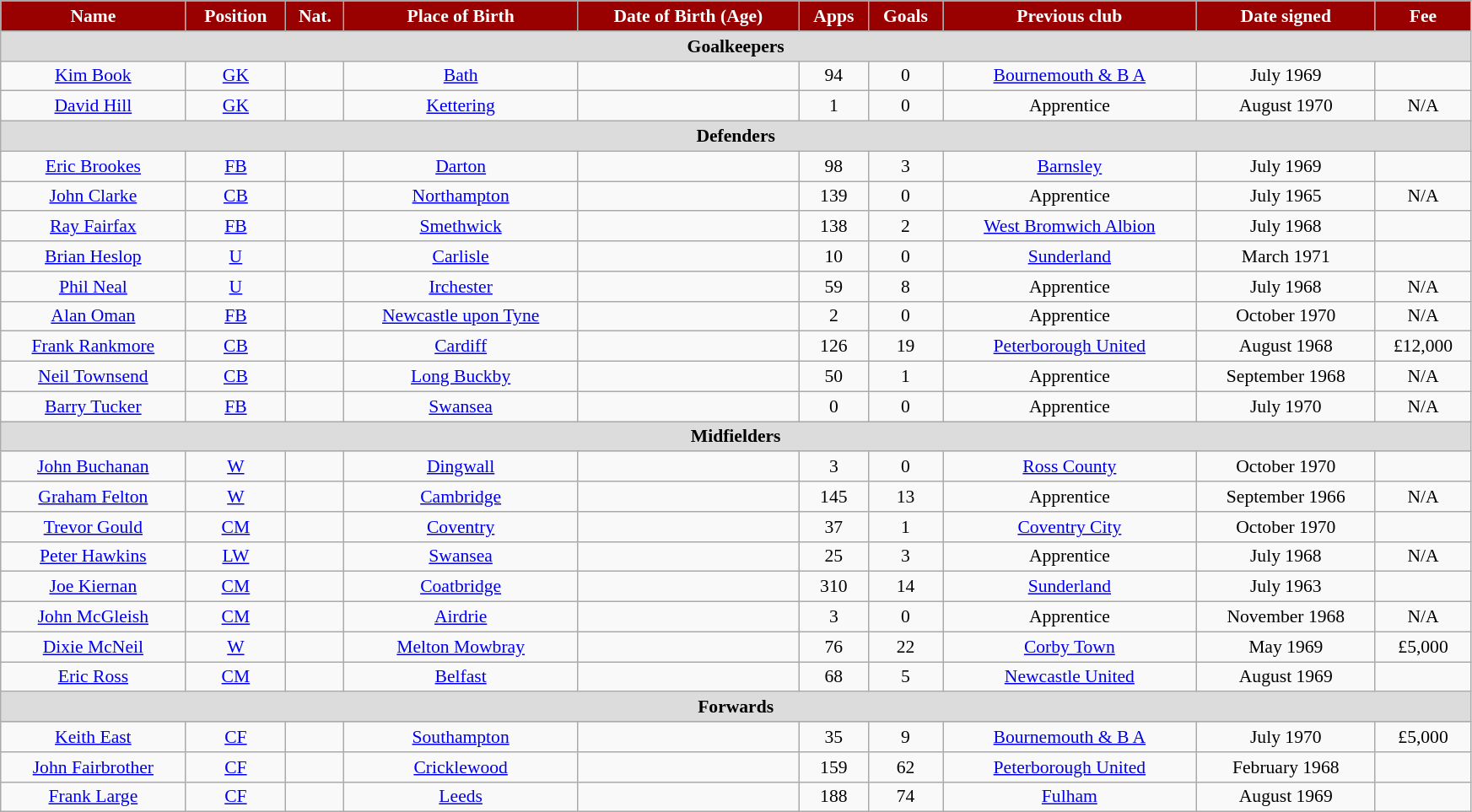<table class="wikitable" style="text-align:center; font-size:90%; width:92%;">
<tr>
<th style="background:#900; color:#FFF; text-align:center;">Name</th>
<th style="background:#900; color:#FFF; text-align:center;">Position</th>
<th style="background:#900; color:#FFF; text-align:center;">Nat.</th>
<th style="background:#900; color:#FFF; text-align:center;">Place of Birth</th>
<th style="background:#900; color:#FFF; text-align:center;">Date of Birth (Age)</th>
<th style="background:#900; color:#FFF; text-align:center;">Apps</th>
<th style="background:#900; color:#FFF; text-align:center;">Goals</th>
<th style="background:#900; color:#FFF; text-align:center;">Previous club</th>
<th style="background:#900; color:#FFF; text-align:center;">Date signed</th>
<th style="background:#900; color:#FFF; text-align:center;">Fee</th>
</tr>
<tr>
<th colspan="12" style="background:#dcdcdc; text-align:center;">Goalkeepers</th>
</tr>
<tr>
<td><a href='#'>Kim Book</a></td>
<td><a href='#'>GK</a></td>
<td></td>
<td><a href='#'>Bath</a></td>
<td></td>
<td>94</td>
<td>0</td>
<td><a href='#'>Bournemouth & B A</a></td>
<td>July 1969</td>
<td></td>
</tr>
<tr>
<td><a href='#'>David Hill</a></td>
<td><a href='#'>GK</a></td>
<td></td>
<td><a href='#'>Kettering</a></td>
<td></td>
<td>1</td>
<td>0</td>
<td>Apprentice</td>
<td>August 1970</td>
<td>N/A</td>
</tr>
<tr>
<th colspan="12" style="background:#dcdcdc; text-align:center;">Defenders</th>
</tr>
<tr>
<td><a href='#'>Eric Brookes</a></td>
<td><a href='#'>FB</a></td>
<td></td>
<td><a href='#'>Darton</a></td>
<td></td>
<td>98</td>
<td>3</td>
<td><a href='#'>Barnsley</a></td>
<td>July 1969</td>
<td></td>
</tr>
<tr>
<td><a href='#'>John Clarke</a></td>
<td><a href='#'>CB</a></td>
<td></td>
<td><a href='#'>Northampton</a></td>
<td></td>
<td>139</td>
<td>0</td>
<td>Apprentice</td>
<td>July 1965</td>
<td>N/A</td>
</tr>
<tr>
<td><a href='#'>Ray Fairfax</a></td>
<td><a href='#'>FB</a></td>
<td></td>
<td><a href='#'>Smethwick</a></td>
<td></td>
<td>138</td>
<td>2</td>
<td><a href='#'>West Bromwich Albion</a></td>
<td>July 1968</td>
<td></td>
</tr>
<tr>
<td><a href='#'>Brian Heslop</a></td>
<td><a href='#'>U</a></td>
<td></td>
<td><a href='#'>Carlisle</a></td>
<td></td>
<td>10</td>
<td>0</td>
<td><a href='#'>Sunderland</a></td>
<td>March 1971</td>
<td></td>
</tr>
<tr>
<td><a href='#'>Phil Neal</a></td>
<td><a href='#'>U</a></td>
<td></td>
<td><a href='#'>Irchester</a></td>
<td></td>
<td>59</td>
<td>8</td>
<td>Apprentice</td>
<td>July 1968</td>
<td>N/A</td>
</tr>
<tr>
<td><a href='#'>Alan Oman</a></td>
<td><a href='#'>FB</a></td>
<td></td>
<td><a href='#'>Newcastle upon Tyne</a></td>
<td></td>
<td>2</td>
<td>0</td>
<td>Apprentice</td>
<td>October 1970</td>
<td>N/A</td>
</tr>
<tr>
<td><a href='#'>Frank Rankmore</a></td>
<td><a href='#'>CB</a></td>
<td></td>
<td><a href='#'>Cardiff</a></td>
<td></td>
<td>126</td>
<td>19</td>
<td><a href='#'>Peterborough United</a></td>
<td>August 1968</td>
<td>£12,000</td>
</tr>
<tr>
<td><a href='#'>Neil Townsend</a></td>
<td><a href='#'>CB</a></td>
<td></td>
<td><a href='#'>Long Buckby</a></td>
<td></td>
<td>50</td>
<td>1</td>
<td>Apprentice</td>
<td>September 1968</td>
<td>N/A</td>
</tr>
<tr>
<td><a href='#'>Barry Tucker</a></td>
<td><a href='#'>FB</a></td>
<td></td>
<td><a href='#'>Swansea</a></td>
<td></td>
<td>0</td>
<td>0</td>
<td>Apprentice</td>
<td>July 1970</td>
<td>N/A</td>
</tr>
<tr>
<th colspan="12" style="background:#dcdcdc; text-align:center;">Midfielders</th>
</tr>
<tr>
<td><a href='#'>John Buchanan</a></td>
<td><a href='#'>W</a></td>
<td></td>
<td><a href='#'>Dingwall</a></td>
<td></td>
<td>3</td>
<td>0</td>
<td><a href='#'>Ross County</a></td>
<td>October 1970</td>
<td></td>
</tr>
<tr>
<td><a href='#'>Graham Felton</a></td>
<td><a href='#'>W</a></td>
<td></td>
<td><a href='#'>Cambridge</a></td>
<td></td>
<td>145</td>
<td>13</td>
<td>Apprentice</td>
<td>September 1966</td>
<td>N/A</td>
</tr>
<tr>
<td><a href='#'>Trevor Gould</a></td>
<td><a href='#'>CM</a></td>
<td></td>
<td><a href='#'>Coventry</a></td>
<td></td>
<td>37</td>
<td>1</td>
<td><a href='#'>Coventry City</a></td>
<td>October 1970</td>
<td></td>
</tr>
<tr>
<td><a href='#'>Peter Hawkins</a></td>
<td><a href='#'>LW</a></td>
<td></td>
<td><a href='#'>Swansea</a></td>
<td></td>
<td>25</td>
<td>3</td>
<td>Apprentice</td>
<td>July 1968</td>
<td>N/A</td>
</tr>
<tr>
<td><a href='#'>Joe Kiernan</a></td>
<td><a href='#'>CM</a></td>
<td></td>
<td><a href='#'>Coatbridge</a></td>
<td></td>
<td>310</td>
<td>14</td>
<td><a href='#'>Sunderland</a></td>
<td>July 1963</td>
<td></td>
</tr>
<tr>
<td><a href='#'>John McGleish</a></td>
<td><a href='#'>CM</a></td>
<td></td>
<td><a href='#'>Airdrie</a></td>
<td></td>
<td>3</td>
<td>0</td>
<td>Apprentice</td>
<td>November 1968</td>
<td>N/A</td>
</tr>
<tr>
<td><a href='#'>Dixie McNeil</a></td>
<td><a href='#'>W</a></td>
<td></td>
<td><a href='#'>Melton Mowbray</a></td>
<td></td>
<td>76</td>
<td>22</td>
<td><a href='#'>Corby Town</a></td>
<td>May 1969</td>
<td>£5,000</td>
</tr>
<tr>
<td><a href='#'>Eric Ross</a></td>
<td><a href='#'>CM</a></td>
<td></td>
<td><a href='#'>Belfast</a></td>
<td></td>
<td>68</td>
<td>5</td>
<td><a href='#'>Newcastle United</a></td>
<td>August 1969</td>
<td></td>
</tr>
<tr>
<th colspan="12" style="background:#dcdcdc; text-align:center;">Forwards</th>
</tr>
<tr>
<td><a href='#'>Keith East</a></td>
<td><a href='#'>CF</a></td>
<td></td>
<td><a href='#'>Southampton</a></td>
<td></td>
<td>35</td>
<td>9</td>
<td><a href='#'>Bournemouth & B A</a></td>
<td>July 1970</td>
<td>£5,000</td>
</tr>
<tr>
<td><a href='#'>John Fairbrother</a></td>
<td><a href='#'>CF</a></td>
<td></td>
<td><a href='#'>Cricklewood</a></td>
<td></td>
<td>159</td>
<td>62</td>
<td><a href='#'>Peterborough United</a></td>
<td>February 1968</td>
<td></td>
</tr>
<tr>
<td><a href='#'>Frank Large</a></td>
<td><a href='#'>CF</a></td>
<td></td>
<td><a href='#'>Leeds</a></td>
<td></td>
<td>188</td>
<td>74</td>
<td><a href='#'>Fulham</a></td>
<td>August 1969</td>
<td></td>
</tr>
</table>
